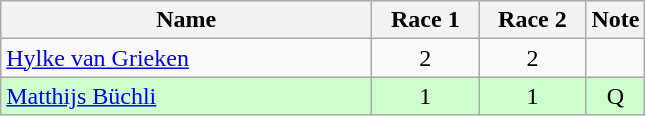<table class="wikitable" style="text-align:center;">
<tr>
<th style="width:15em">Name</th>
<th style="width:4em">Race 1</th>
<th style="width:4em">Race 2</th>
<th>Note</th>
</tr>
<tr>
<td align=left><a href='#'>Hylke van Grieken</a></td>
<td>2</td>
<td>2</td>
<td></td>
</tr>
<tr bgcolor=ccffcc>
<td align=left><a href='#'>Matthijs Büchli</a></td>
<td>1</td>
<td>1</td>
<td>Q</td>
</tr>
</table>
